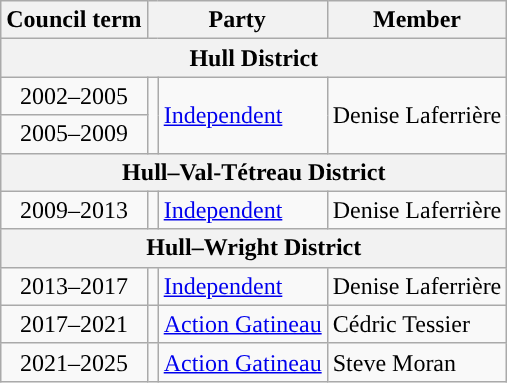<table class="wikitable">
<tr>
<th>Council term</th>
<th colspan="2">Party</th>
<th>Member</th>
</tr>
<tr>
<th colspan="4">Hull District</th>
</tr>
<tr>
<td align="center">2002–2005</td>
<td rowspan="2" style="color:inherit;background-color:"></td>
<td rowspan="2"><a href='#'>Independent</a></td>
<td rowspan="2">Denise Laferrière</td>
</tr>
<tr>
<td align="center">2005–2009</td>
</tr>
<tr>
<th colspan="4">Hull–Val-Tétreau District</th>
</tr>
<tr>
<td align="center">2009–2013</td>
<td style="color:inherit;background-color:"></td>
<td><a href='#'>Independent</a></td>
<td>Denise Laferrière</td>
</tr>
<tr>
<th colspan="4">Hull–Wright District</th>
</tr>
<tr>
<td align="center">2013–2017</td>
<td style="color:inherit;background-color:"></td>
<td><a href='#'>Independent</a></td>
<td>Denise Laferrière</td>
</tr>
<tr>
<td align="center">2017–2021</td>
<td style="color:inherit;background-color:"></td>
<td><a href='#'>Action Gatineau</a></td>
<td>Cédric Tessier</td>
</tr>
<tr>
<td align="center">2021–2025</td>
<td style="color:inherit;background-color:"></td>
<td><a href='#'>Action Gatineau</a></td>
<td>Steve Moran</td>
</tr>
</table>
